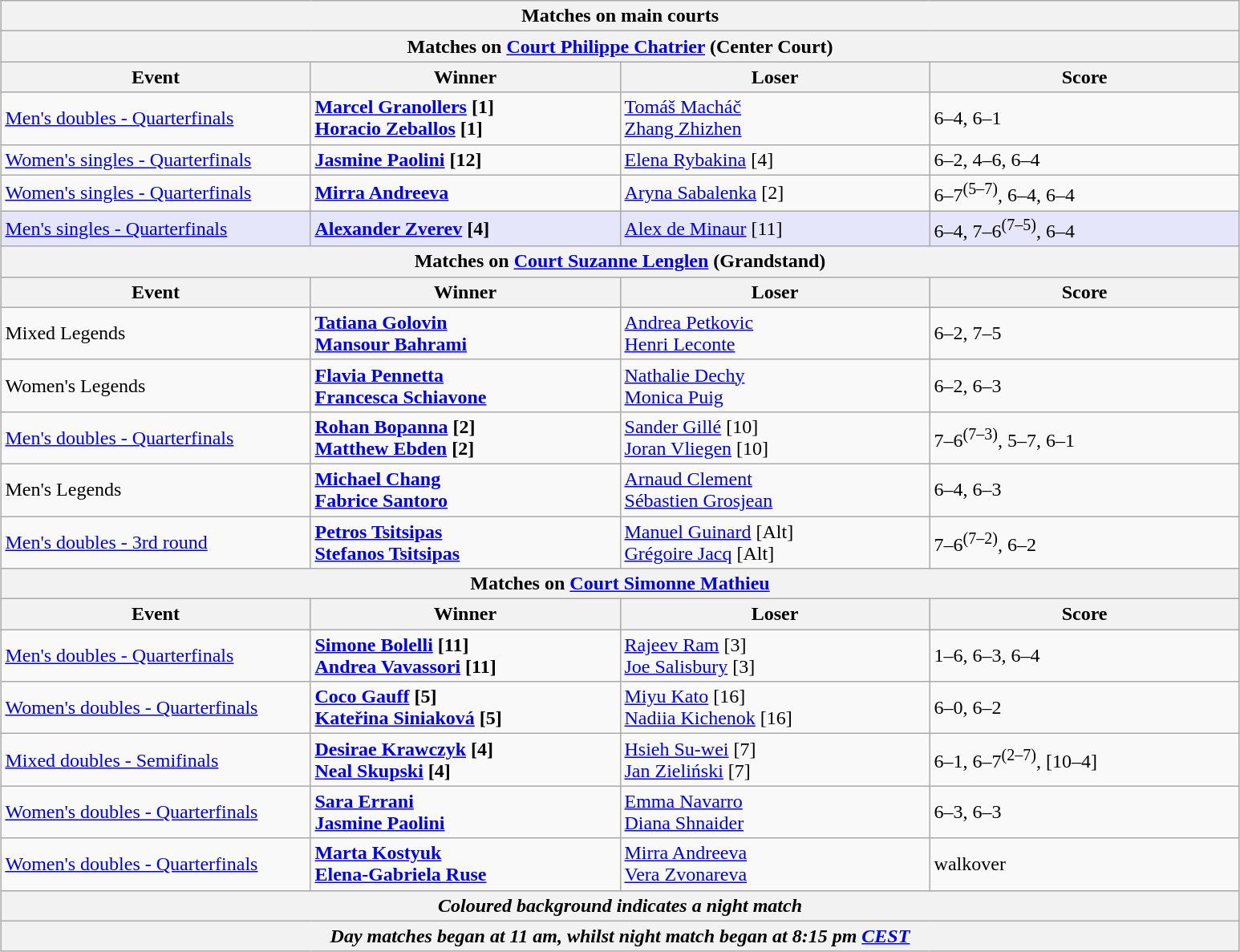<table class="wikitable" style="margin:auto;">
<tr>
<th colspan=4 style=white-space:nowrap>Matches on main courts</th>
</tr>
<tr>
<th colspan=4>Matches on <a href='#'>Court Philippe Chatrier</a> (Center Court)</th>
</tr>
<tr>
<th width=250>Event</th>
<th width=250>Winner</th>
<th width=250>Loser</th>
<th width=250>Score</th>
</tr>
<tr>
<td><a href='#'>Men's doubles - Quarterfinals</a></td>
<td><strong> <a href='#'>Marcel Granollers</a> [1] <br>  <a href='#'>Horacio Zeballos</a> [1]</strong></td>
<td> <a href='#'>Tomáš Macháč</a> <br>  <a href='#'>Zhang Zhizhen</a></td>
<td>6–4, 6–1</td>
</tr>
<tr>
<td><a href='#'>Women's singles - Quarterfinals</a></td>
<td><strong> <a href='#'>Jasmine Paolini</a> [12]</strong></td>
<td> <a href='#'>Elena Rybakina</a> [4]</td>
<td>6–2, 4–6, 6–4</td>
</tr>
<tr>
<td><a href='#'>Women's singles - Quarterfinals</a></td>
<td><strong> <a href='#'>Mirra Andreeva</a></strong></td>
<td> <a href='#'>Aryna Sabalenka</a> [2]</td>
<td>6–7<sup>(5–7)</sup>, 6–4, 6–4</td>
</tr>
<tr style="background:lavender">
<td><a href='#'>Men's singles - Quarterfinals</a></td>
<td><strong> <a href='#'>Alexander Zverev</a> [4]</strong></td>
<td> <a href='#'>Alex de Minaur</a> [11]</td>
<td>6–4, 7–6<sup>(7–5)</sup>, 6–4</td>
</tr>
<tr>
<th colspan=4>Matches on <a href='#'>Court Suzanne Lenglen</a> (Grandstand)</th>
</tr>
<tr>
<th width=250>Event</th>
<th width=250>Winner</th>
<th width=250>Loser</th>
<th width=250>Score</th>
</tr>
<tr>
<td>Mixed Legends</td>
<td><strong> <a href='#'>Tatiana Golovin</a> <br>  <a href='#'>Mansour Bahrami</a></strong></td>
<td> <a href='#'>Andrea Petkovic</a> <br>  <a href='#'>Henri Leconte</a></td>
<td>6–2, 7–5</td>
</tr>
<tr>
<td>Women's Legends</td>
<td><strong> <a href='#'>Flavia Pennetta</a> <br>  <a href='#'>Francesca Schiavone</a></strong></td>
<td> <a href='#'>Nathalie Dechy</a> <br>  <a href='#'>Monica Puig</a></td>
<td>6–2, 6–3</td>
</tr>
<tr>
<td><a href='#'>Men's doubles - Quarterfinals</a></td>
<td><strong> <a href='#'>Rohan Bopanna</a> [2] <br>  <a href='#'>Matthew Ebden</a> [2]</strong></td>
<td> <a href='#'>Sander Gillé</a> [10] <br>  <a href='#'>Joran Vliegen</a> [10]</td>
<td>7–6<sup>(7–3)</sup>, 5–7, 6–1</td>
</tr>
<tr>
<td>Men's Legends</td>
<td><strong> <a href='#'>Michael Chang</a> <br>  <a href='#'>Fabrice Santoro</a></strong></td>
<td> <a href='#'>Arnaud Clement</a> <br>  <a href='#'>Sébastien Grosjean</a></td>
<td>6–4, 6–3</td>
</tr>
<tr>
<td><a href='#'>Men's doubles - 3rd round</a></td>
<td><strong> <a href='#'>Petros Tsitsipas</a> <br>  <a href='#'>Stefanos Tsitsipas</a></strong></td>
<td> <a href='#'>Manuel Guinard</a> [Alt] <br>  <a href='#'>Grégoire Jacq</a> [Alt]</td>
<td>7–6<sup>(7–2)</sup>, 6–2</td>
</tr>
<tr>
<th colspan=4>Matches on <a href='#'>Court Simonne Mathieu</a></th>
</tr>
<tr>
<th width=250>Event</th>
<th width=250>Winner</th>
<th width=250>Loser</th>
<th width=250>Score</th>
</tr>
<tr>
<td><a href='#'>Men's doubles - Quarterfinals</a></td>
<td><strong> <a href='#'>Simone Bolelli</a> [11] <br>  <a href='#'>Andrea Vavassori</a> [11]</strong></td>
<td> <a href='#'>Rajeev Ram</a> [3] <br>  <a href='#'>Joe Salisbury</a> [3]</td>
<td>1–6, 6–3, 6–4</td>
</tr>
<tr>
<td><a href='#'>Women's doubles - Quarterfinals</a></td>
<td><strong> <a href='#'>Coco Gauff</a> [5] <br>  <a href='#'>Kateřina Siniaková</a> [5]</strong></td>
<td> <a href='#'>Miyu Kato</a> [16] <br>  <a href='#'>Nadiia Kichenok</a> [16]</td>
<td>6–0, 6–2</td>
</tr>
<tr>
<td><a href='#'>Mixed doubles - Semifinals</a></td>
<td><strong> <a href='#'>Desirae Krawczyk</a> [4] <br>  <a href='#'>Neal Skupski</a> [4]</strong></td>
<td> <a href='#'>Hsieh Su-wei</a> [7] <br>  <a href='#'>Jan Zieliński</a> [7]</td>
<td>6–1, 6–7<sup>(2–7)</sup>, [10–4]</td>
</tr>
<tr>
<td><a href='#'>Women's doubles - Quarterfinals</a></td>
<td><strong> <a href='#'>Sara Errani</a> <br>  <a href='#'>Jasmine Paolini</a></strong></td>
<td> <a href='#'>Emma Navarro</a> <br>  <a href='#'>Diana Shnaider</a></td>
<td>6–3, 6–3</td>
</tr>
<tr>
<td><a href='#'>Women's doubles - Quarterfinals</a></td>
<td><strong> <a href='#'>Marta Kostyuk</a> <br>  <a href='#'>Elena-Gabriela Ruse</a></strong></td>
<td> <a href='#'>Mirra Andreeva</a> <br>  <a href='#'>Vera Zvonareva</a></td>
<td>walkover</td>
</tr>
<tr>
<th colspan=4><em>Coloured background indicates a night match</em></th>
</tr>
<tr>
<th colspan=4><em>Day matches began at 11 am, whilst night match began at 8:15 pm <a href='#'>CEST</a></em></th>
</tr>
</table>
